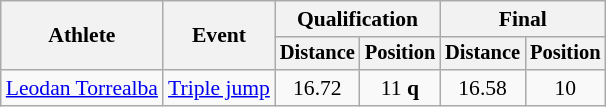<table class=wikitable style=font-size:90%>
<tr>
<th rowspan=2>Athlete</th>
<th rowspan=2>Event</th>
<th colspan=2>Qualification</th>
<th colspan=2>Final</th>
</tr>
<tr style=font-size:95%>
<th>Distance</th>
<th>Position</th>
<th>Distance</th>
<th>Position</th>
</tr>
<tr align=center>
<td align=left><a href='#'>Leodan Torrealba</a></td>
<td align=left><a href='#'>Triple jump</a></td>
<td>16.72</td>
<td>11 <strong>q</strong></td>
<td>16.58</td>
<td>10</td>
</tr>
</table>
